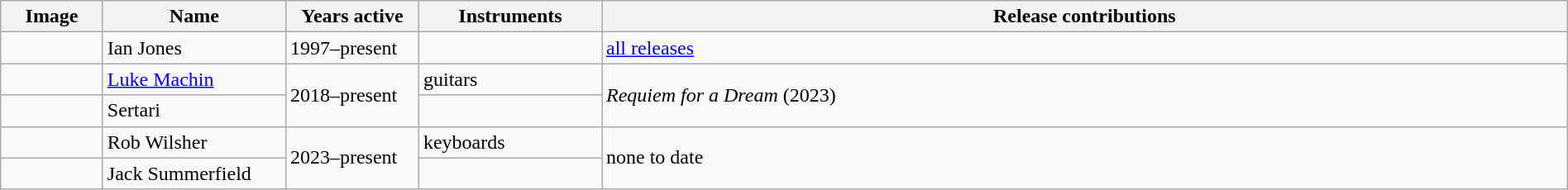<table class="wikitable" width="100%" border="1">
<tr>
<th width="75">Image</th>
<th width="140">Name</th>
<th width="100">Years active</th>
<th width="140">Instruments</th>
<th>Release contributions</th>
</tr>
<tr>
<td></td>
<td>Ian Jones</td>
<td>1997–present</td>
<td></td>
<td><a href='#'>all releases</a></td>
</tr>
<tr>
<td></td>
<td><a href='#'>Luke Machin</a></td>
<td rowspan="2">2018–present</td>
<td>guitars</td>
<td rowspan="2"><em>Requiem for a Dream</em> (2023)</td>
</tr>
<tr>
<td></td>
<td>Sertari</td>
<td></td>
</tr>
<tr>
<td></td>
<td>Rob Wilsher</td>
<td rowspan="2">2023–present</td>
<td>keyboards</td>
<td rowspan="2">none to date</td>
</tr>
<tr>
<td></td>
<td>Jack Summerfield</td>
<td></td>
</tr>
</table>
